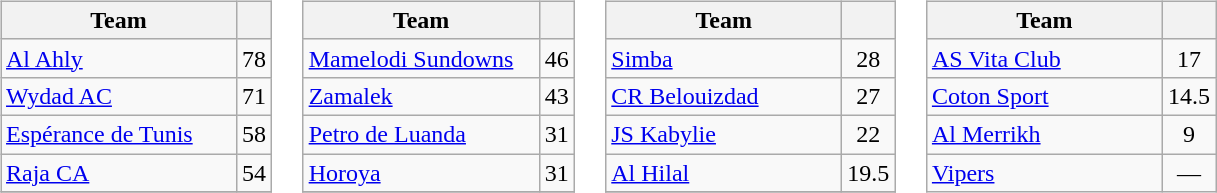<table style="margin:auto;text-align:left">
<tr valign=top>
<td><br><table class="wikitable" style="white-space:nowrap">
<tr>
<th style="width:150px">Team</th>
<th></th>
</tr>
<tr>
<td> <a href='#'>Al Ahly</a></td>
<td style="text-align:center">78</td>
</tr>
<tr>
<td> <a href='#'>Wydad AC</a></td>
<td style="text-align:center">71</td>
</tr>
<tr>
<td> <a href='#'>Espérance de Tunis</a></td>
<td style="text-align:center">58</td>
</tr>
<tr>
<td> <a href='#'>Raja CA</a></td>
<td style="text-align:center">54</td>
</tr>
<tr>
</tr>
</table>
</td>
<td><br><table class="wikitable" style="white-space:nowrap">
<tr>
<th style="width:150px">Team</th>
<th></th>
</tr>
<tr>
<td> <a href='#'>Mamelodi Sundowns</a></td>
<td style="text-align:center">46</td>
</tr>
<tr>
<td> <a href='#'>Zamalek</a></td>
<td style="text-align:center">43</td>
</tr>
<tr>
<td> <a href='#'>Petro de Luanda</a></td>
<td style="text-align:center">31</td>
</tr>
<tr>
<td> <a href='#'>Horoya</a></td>
<td style="text-align:center">31</td>
</tr>
<tr>
</tr>
</table>
</td>
<td><br><table class="wikitable" style="white-space:nowrap">
<tr>
<th style="width:150px">Team</th>
<th></th>
</tr>
<tr>
<td> <a href='#'>Simba</a></td>
<td style="text-align:center">28</td>
</tr>
<tr>
<td> <a href='#'>CR Belouizdad</a></td>
<td style="text-align:center">27</td>
</tr>
<tr>
<td> <a href='#'>JS Kabylie</a></td>
<td style="text-align:center">22</td>
</tr>
<tr>
<td> <a href='#'>Al Hilal</a></td>
<td style="text-align:center">19.5</td>
</tr>
<tr>
</tr>
</table>
</td>
<td><br><table class="wikitable" style="white-space:nowrap">
<tr>
<th style="width:150px">Team</th>
<th></th>
</tr>
<tr>
<td> <a href='#'>AS Vita Club</a></td>
<td style="text-align:center">17</td>
</tr>
<tr>
<td> <a href='#'>Coton Sport</a></td>
<td style="text-align:center">14.5</td>
</tr>
<tr>
<td> <a href='#'>Al Merrikh</a></td>
<td style="text-align:center">9</td>
</tr>
<tr>
<td> <a href='#'>Vipers</a></td>
<td style="text-align:center">—</td>
</tr>
</table>
</td>
</tr>
</table>
